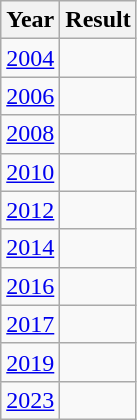<table class="wikitable" style="text-align:center">
<tr>
<th>Year</th>
<th>Result</th>
</tr>
<tr>
<td><a href='#'>2004</a></td>
<td></td>
</tr>
<tr>
<td><a href='#'>2006</a></td>
<td></td>
</tr>
<tr>
<td><a href='#'>2008</a></td>
<td></td>
</tr>
<tr>
<td><a href='#'>2010</a></td>
<td></td>
</tr>
<tr>
<td><a href='#'>2012</a></td>
<td></td>
</tr>
<tr>
<td><a href='#'>2014</a></td>
<td></td>
</tr>
<tr>
<td><a href='#'>2016</a></td>
<td></td>
</tr>
<tr>
<td><a href='#'>2017</a></td>
<td></td>
</tr>
<tr>
<td><a href='#'>2019</a></td>
<td></td>
</tr>
<tr>
<td><a href='#'>2023</a></td>
<td></td>
</tr>
</table>
